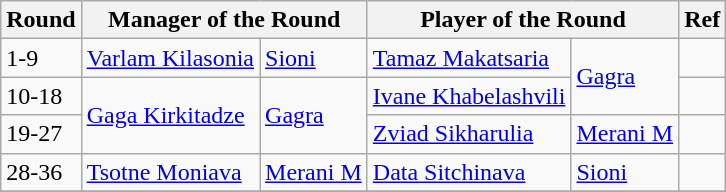<table class="wikitable">
<tr>
<th rowspan="1">Round</th>
<th colspan="2">Manager of the Round</th>
<th colspan="2">Player of the Round</th>
<th rowspan="1">Ref</th>
</tr>
<tr>
<td>1-9</td>
<td> <a href='#'>Varlam Kilasonia</a></td>
<td><a href='#'>Sioni</a></td>
<td> <a href='#'>Tamaz Makatsaria</a></td>
<td rowspan=2><a href='#'>Gagra</a></td>
<td></td>
</tr>
<tr>
<td>10-18</td>
<td rowspan=2> <a href='#'>Gaga Kirkitadze</a></td>
<td rowspan=2><a href='#'>Gagra</a></td>
<td> <a href='#'>Ivane Khabelashvili</a></td>
<td></td>
</tr>
<tr>
<td>19-27</td>
<td> <a href='#'>Zviad Sikharulia</a></td>
<td><a href='#'>Merani M</a></td>
<td></td>
</tr>
<tr>
<td>28-36</td>
<td> <a href='#'>Tsotne Moniava</a></td>
<td><a href='#'>Merani M</a></td>
<td> <a href='#'>Data Sitchinava</a></td>
<td><a href='#'>Sioni</a></td>
<td></td>
</tr>
<tr>
</tr>
</table>
